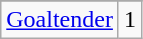<table class="wikitable">
<tr align=center>
</tr>
<tr align=center>
<td><a href='#'>Goaltender</a></td>
<td>1</td>
</tr>
</table>
